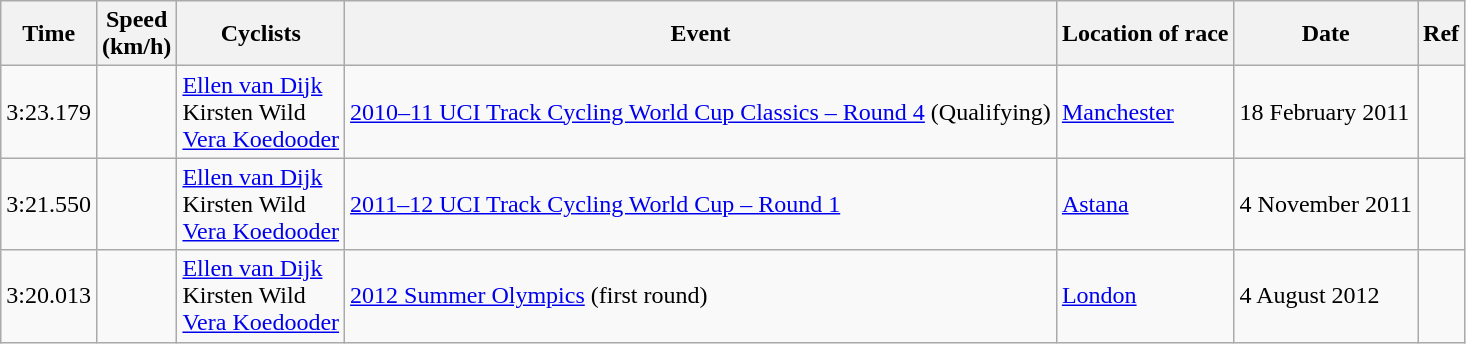<table class="wikitable">
<tr>
<th>Time</th>
<th>Speed<br>(km/h)</th>
<th>Cyclists</th>
<th>Event</th>
<th>Location of race</th>
<th>Date</th>
<th>Ref</th>
</tr>
<tr>
<td>3:23.179</td>
<td></td>
<td><a href='#'>Ellen van Dijk</a><br>Kirsten Wild<br><a href='#'>Vera Koedooder</a></td>
<td><a href='#'>2010–11 UCI Track Cycling World Cup Classics – Round 4</a> (Qualifying)</td>
<td> <a href='#'>Manchester</a></td>
<td>18 February 2011</td>
<td></td>
</tr>
<tr>
<td>3:21.550</td>
<td></td>
<td><a href='#'>Ellen van Dijk</a><br>Kirsten Wild<br><a href='#'>Vera Koedooder</a></td>
<td><a href='#'>2011–12 UCI Track Cycling World Cup – Round 1</a></td>
<td> <a href='#'>Astana</a></td>
<td>4 November 2011</td>
<td></td>
</tr>
<tr>
<td>3:20.013</td>
<td></td>
<td><a href='#'>Ellen van Dijk</a><br>Kirsten Wild<br><a href='#'>Vera Koedooder</a></td>
<td><a href='#'>2012 Summer Olympics</a> (first round)</td>
<td> <a href='#'>London</a></td>
<td>4 August 2012</td>
<td></td>
</tr>
</table>
